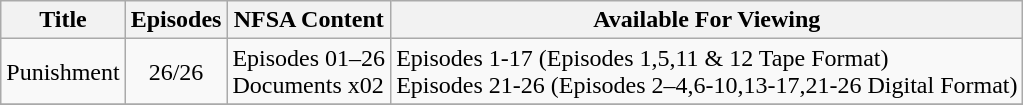<table class="wikitable">
<tr>
<th>Title</th>
<th>Episodes</th>
<th>NFSA Content</th>
<th>Available For Viewing</th>
</tr>
<tr>
<td>Punishment</td>
<td style="text-align:center;">26/26</td>
<td>Episodes 01–26<br>Documents x02</td>
<td>Episodes 1-17 (Episodes 1,5,11 & 12 Tape Format)<br>Episodes 21-26 (Episodes 2–4,6-10,13-17,21-26 Digital Format)</td>
</tr>
<tr>
</tr>
</table>
